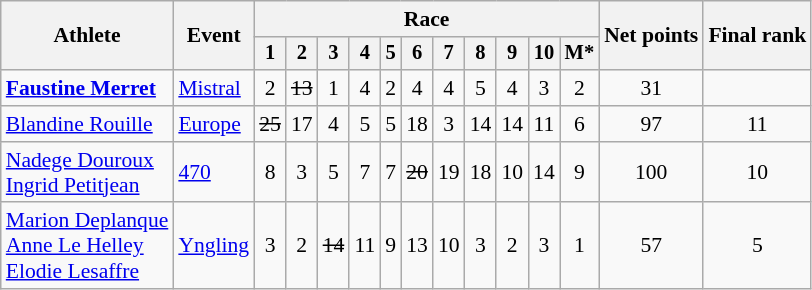<table class="wikitable" style="font-size:90%">
<tr>
<th rowspan=2>Athlete</th>
<th rowspan=2>Event</th>
<th colspan=11>Race</th>
<th rowspan=2>Net points</th>
<th rowspan=2>Final rank</th>
</tr>
<tr style="font-size:95%">
<th>1</th>
<th>2</th>
<th>3</th>
<th>4</th>
<th>5</th>
<th>6</th>
<th>7</th>
<th>8</th>
<th>9</th>
<th>10</th>
<th>M*</th>
</tr>
<tr align=center>
<td align=left><strong><a href='#'>Faustine Merret</a></strong></td>
<td align=left><a href='#'>Mistral</a></td>
<td>2</td>
<td><s>13</s></td>
<td>1</td>
<td>4</td>
<td>2</td>
<td>4</td>
<td>4</td>
<td>5</td>
<td>4</td>
<td>3</td>
<td>2</td>
<td>31</td>
<td></td>
</tr>
<tr align=center>
<td align=left><a href='#'>Blandine Rouille</a></td>
<td align=left><a href='#'>Europe</a></td>
<td><s>25</s></td>
<td>17</td>
<td>4</td>
<td>5</td>
<td>5</td>
<td>18</td>
<td>3</td>
<td>14</td>
<td>14</td>
<td>11</td>
<td>6</td>
<td>97</td>
<td>11</td>
</tr>
<tr align=center>
<td align=left><a href='#'>Nadege Douroux</a><br><a href='#'>Ingrid Petitjean</a></td>
<td align=left><a href='#'>470</a></td>
<td>8</td>
<td>3</td>
<td>5</td>
<td>7</td>
<td>7</td>
<td><s>20</s></td>
<td>19</td>
<td>18</td>
<td>10</td>
<td>14</td>
<td>9</td>
<td>100</td>
<td>10</td>
</tr>
<tr align=center>
<td align=left><a href='#'>Marion Deplanque</a><br><a href='#'>Anne Le Helley</a><br><a href='#'>Elodie Lesaffre</a></td>
<td align=left><a href='#'>Yngling</a></td>
<td>3</td>
<td>2</td>
<td><s>14</s></td>
<td>11</td>
<td>9</td>
<td>13</td>
<td>10</td>
<td>3</td>
<td>2</td>
<td>3</td>
<td>1</td>
<td>57</td>
<td>5</td>
</tr>
</table>
